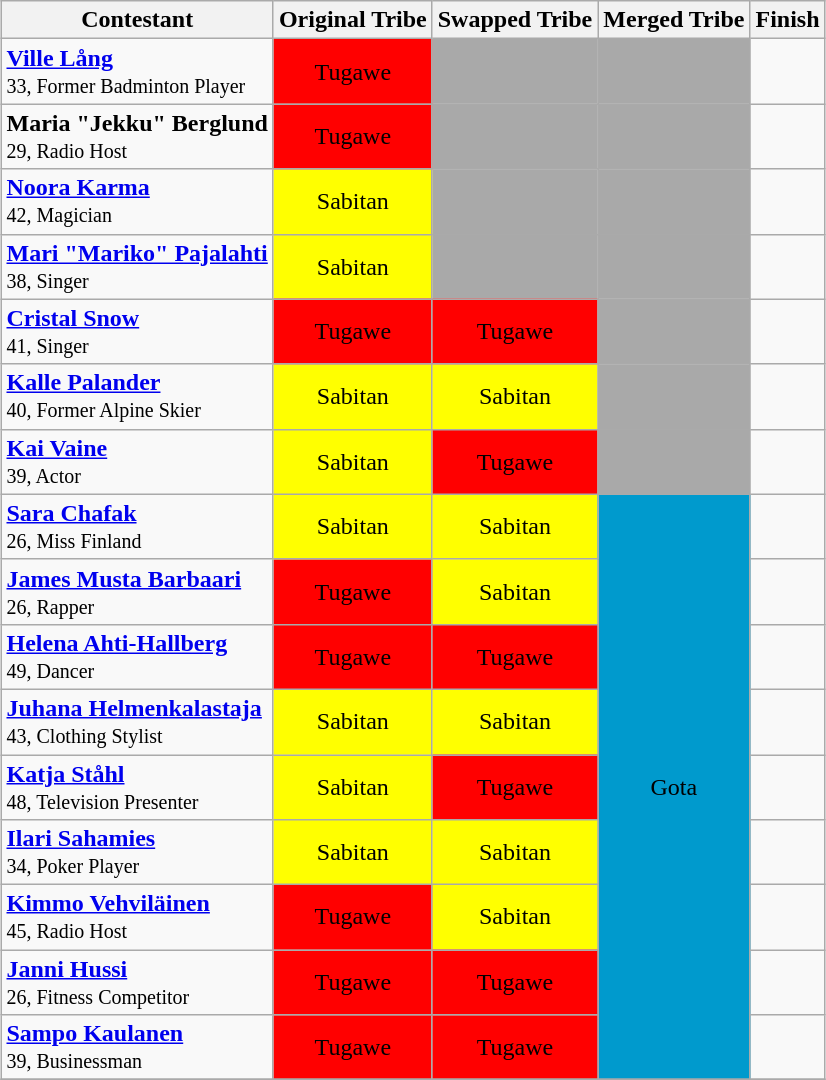<table class="wikitable" style="margin:auto; text-align:center">
<tr>
<th>Contestant</th>
<th>Original Tribe</th>
<th>Swapped Tribe</th>
<th>Merged Tribe</th>
<th>Finish</th>
</tr>
<tr>
<td align="left"><strong><a href='#'>Ville Lång</a></strong><br><small>33, Former Badminton Player</small></td>
<td bgcolor="red">Tugawe</td>
<td bgcolor="darkgrey"></td>
<td bgcolor="darkgrey"></td>
<td></td>
</tr>
<tr>
<td align="left"><strong>Maria "Jekku" Berglund</strong><br><small>29, Radio Host</small></td>
<td bgcolor="red">Tugawe</td>
<td bgcolor="darkgrey"></td>
<td bgcolor="darkgrey"></td>
<td></td>
</tr>
<tr>
<td align="left"><strong><a href='#'>Noora Karma</a></strong><br><small>42, Magician</small></td>
<td bgcolor="yellow">Sabitan</td>
<td bgcolor="darkgrey"></td>
<td bgcolor="darkgrey"></td>
<td></td>
</tr>
<tr>
<td align="left"><strong><a href='#'>Mari "Mariko" Pajalahti</a></strong><br><small>38, Singer</small></td>
<td bgcolor="yellow">Sabitan</td>
<td bgcolor="darkgrey"></td>
<td bgcolor="darkgrey"></td>
<td></td>
</tr>
<tr>
<td align="left"><strong><a href='#'>Cristal Snow</a></strong><br><small>41, Singer</small></td>
<td bgcolor="red">Tugawe</td>
<td bgcolor="red">Tugawe</td>
<td bgcolor="darkgrey"></td>
<td></td>
</tr>
<tr>
<td align="left"><strong><a href='#'>Kalle Palander</a></strong><br><small>40, Former Alpine Skier</small></td>
<td bgcolor="yellow">Sabitan</td>
<td bgcolor="yellow">Sabitan</td>
<td bgcolor="darkgrey"></td>
<td></td>
</tr>
<tr>
<td align="left"><strong><a href='#'>Kai Vaine</a></strong><br><small>39, Actor</small></td>
<td bgcolor="yellow">Sabitan</td>
<td bgcolor="red">Tugawe</td>
<td bgcolor="darkgrey"></td>
<td></td>
</tr>
<tr>
<td align="left"><strong><a href='#'>Sara Chafak</a></strong><br><small>26, Miss Finland</small></td>
<td bgcolor="yellow">Sabitan</td>
<td bgcolor="yellow">Sabitan</td>
<td bgcolor="009ACD" rowspan=9>Gota</td>
<td></td>
</tr>
<tr>
<td align="left"><strong><a href='#'>James Musta Barbaari</a></strong><br><small>26, Rapper</small></td>
<td bgcolor="red">Tugawe</td>
<td bgcolor="yellow">Sabitan</td>
<td></td>
</tr>
<tr>
<td align="left"><strong><a href='#'>Helena Ahti-Hallberg</a></strong><br><small>49, Dancer</small></td>
<td bgcolor="red">Tugawe</td>
<td bgcolor="red">Tugawe</td>
<td></td>
</tr>
<tr>
<td align="left"><strong><a href='#'>Juhana Helmenkalastaja</a></strong><br><small>43, Clothing Stylist</small></td>
<td bgcolor="yellow">Sabitan</td>
<td bgcolor="yellow">Sabitan</td>
<td></td>
</tr>
<tr>
<td align="left"><strong><a href='#'>Katja Ståhl</a></strong><br><small>48, Television Presenter</small></td>
<td bgcolor="yellow">Sabitan</td>
<td bgcolor="red">Tugawe</td>
<td></td>
</tr>
<tr>
<td align="left"><strong><a href='#'>Ilari Sahamies</a></strong><br><small>34, Poker Player</small></td>
<td bgcolor="yellow">Sabitan</td>
<td bgcolor="yellow">Sabitan</td>
<td></td>
</tr>
<tr>
<td align="left"><strong><a href='#'>Kimmo Vehviläinen</a></strong><br><small>45, Radio Host</small></td>
<td bgcolor="red">Tugawe</td>
<td bgcolor="yellow">Sabitan</td>
<td></td>
</tr>
<tr>
<td align="left"><strong><a href='#'>Janni Hussi</a></strong><br><small>26, Fitness Competitor</small></td>
<td bgcolor="red">Tugawe</td>
<td bgcolor="red">Tugawe</td>
<td></td>
</tr>
<tr>
<td align="left"><strong><a href='#'>Sampo Kaulanen</a></strong><br><small>39, Businessman</small></td>
<td bgcolor="red">Tugawe</td>
<td bgcolor="red">Tugawe</td>
<td></td>
</tr>
<tr>
</tr>
</table>
